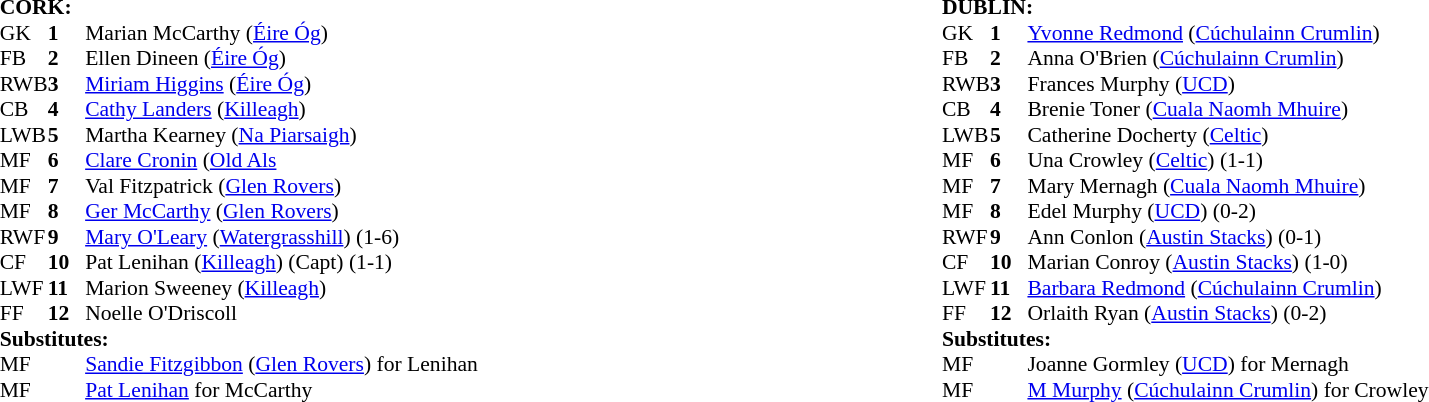<table width="100%">
<tr>
<td valign="top" width="50%"><br><table style="font-size: 90%" cellspacing="0" cellpadding="0" align=center>
<tr>
<td colspan="4"><strong>CORK:</strong></td>
</tr>
<tr>
<th width="25"></th>
<th width="25"></th>
</tr>
<tr>
<td>GK</td>
<td><strong>1</strong></td>
<td>Marian McCarthy (<a href='#'>Éire Óg</a>)</td>
</tr>
<tr>
<td>FB</td>
<td><strong>2</strong></td>
<td>Ellen Dineen (<a href='#'>Éire Óg</a>)</td>
</tr>
<tr>
<td>RWB</td>
<td><strong>3</strong></td>
<td><a href='#'>Miriam Higgins</a> (<a href='#'>Éire Óg</a>)</td>
</tr>
<tr>
<td>CB</td>
<td><strong>4</strong></td>
<td><a href='#'>Cathy Landers</a> (<a href='#'>Killeagh</a>)</td>
</tr>
<tr>
<td>LWB</td>
<td><strong>5</strong></td>
<td>Martha Kearney (<a href='#'>Na Piarsaigh</a>)</td>
</tr>
<tr>
<td>MF</td>
<td><strong>6</strong></td>
<td><a href='#'>Clare Cronin</a> (<a href='#'>Old Als</a></td>
</tr>
<tr>
<td>MF</td>
<td><strong>7</strong></td>
<td>Val Fitzpatrick (<a href='#'>Glen Rovers</a>)</td>
</tr>
<tr>
<td>MF</td>
<td><strong>8</strong></td>
<td><a href='#'>Ger McCarthy</a> (<a href='#'>Glen Rovers</a>) </td>
</tr>
<tr>
<td>RWF</td>
<td><strong>9</strong></td>
<td><a href='#'>Mary O'Leary</a> (<a href='#'>Watergrasshill</a>) (1-6)</td>
</tr>
<tr>
<td>CF</td>
<td><strong>10</strong></td>
<td>Pat Lenihan (<a href='#'>Killeagh</a>) (Capt) (1-1)  </td>
</tr>
<tr>
<td>LWF</td>
<td><strong>11</strong></td>
<td>Marion Sweeney (<a href='#'>Killeagh</a>)</td>
</tr>
<tr>
<td>FF</td>
<td><strong>12</strong></td>
<td>Noelle O'Driscoll</td>
</tr>
<tr>
<td colspan=4><strong>Substitutes:</strong></td>
</tr>
<tr>
<td>MF</td>
<td></td>
<td><a href='#'>Sandie Fitzgibbon</a> (<a href='#'>Glen Rovers</a>) for Lenihan </td>
</tr>
<tr>
<td>MF</td>
<td></td>
<td><a href='#'>Pat Lenihan</a> for McCarthy </td>
</tr>
<tr>
</tr>
</table>
</td>
<td valign="top" width="50%"><br><table style="font-size: 90%" cellspacing="0" cellpadding="0" align=center>
<tr>
<td colspan="4"><strong>DUBLIN:</strong></td>
</tr>
<tr>
<th width="25"></th>
<th width="25"></th>
</tr>
<tr>
<td>GK</td>
<td><strong>1</strong></td>
<td><a href='#'>Yvonne Redmond</a> (<a href='#'>Cúchulainn Crumlin</a>)</td>
</tr>
<tr>
<td>FB</td>
<td><strong>2</strong></td>
<td>Anna O'Brien (<a href='#'>Cúchulainn Crumlin</a>)</td>
</tr>
<tr>
<td>RWB</td>
<td><strong>3</strong></td>
<td>Frances Murphy (<a href='#'>UCD</a>)</td>
</tr>
<tr>
<td>CB</td>
<td><strong>4</strong></td>
<td>Brenie Toner (<a href='#'>Cuala Naomh Mhuire</a>)</td>
</tr>
<tr>
<td>LWB</td>
<td><strong>5</strong></td>
<td>Catherine Docherty (<a href='#'>Celtic</a>)</td>
</tr>
<tr>
<td>MF</td>
<td><strong>6</strong></td>
<td>Una Crowley (<a href='#'>Celtic</a>) (1-1) </td>
</tr>
<tr>
<td>MF</td>
<td><strong>7</strong></td>
<td>Mary Mernagh (<a href='#'>Cuala Naomh Mhuire</a>) </td>
</tr>
<tr>
<td>MF</td>
<td><strong>8</strong></td>
<td>Edel Murphy (<a href='#'>UCD</a>) (0-2)</td>
</tr>
<tr>
<td>RWF</td>
<td><strong>9</strong></td>
<td>Ann Conlon (<a href='#'>Austin Stacks</a>) (0-1)</td>
</tr>
<tr>
<td>CF</td>
<td><strong>10</strong></td>
<td>Marian Conroy (<a href='#'>Austin Stacks</a>) (1-0)</td>
</tr>
<tr>
<td>LWF</td>
<td><strong>11</strong></td>
<td><a href='#'>Barbara Redmond</a> (<a href='#'>Cúchulainn Crumlin</a>)</td>
</tr>
<tr>
<td>FF</td>
<td><strong>12</strong></td>
<td>Orlaith Ryan (<a href='#'>Austin Stacks</a>) (0-2)</td>
</tr>
<tr>
<td colspan=4><strong>Substitutes:</strong></td>
</tr>
<tr>
<td>MF</td>
<td></td>
<td>Joanne Gormley (<a href='#'>UCD</a>) for Mernagh </td>
</tr>
<tr>
<td>MF</td>
<td></td>
<td><a href='#'>M Murphy</a> (<a href='#'>Cúchulainn Crumlin</a>) for Crowley </td>
</tr>
<tr>
</tr>
</table>
</td>
</tr>
</table>
